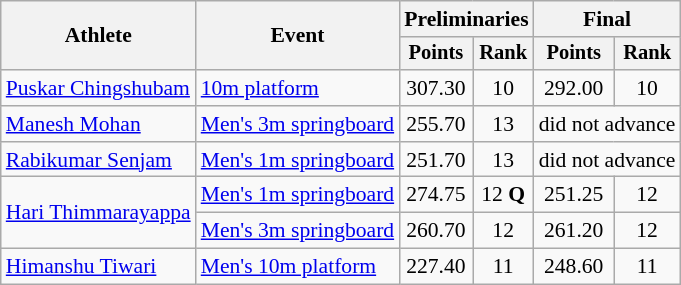<table class=wikitable style="font-size:90%">
<tr>
<th rowspan="2">Athlete</th>
<th rowspan="2">Event</th>
<th colspan="2">Preliminaries</th>
<th colspan="2">Final</th>
</tr>
<tr style="font-size:95%">
<th>Points</th>
<th>Rank</th>
<th>Points</th>
<th>Rank</th>
</tr>
<tr align=center>
<td align=left><a href='#'>Puskar Chingshubam</a></td>
<td align=left><a href='#'>10m platform</a></td>
<td>307.30</td>
<td>10</td>
<td>292.00</td>
<td>10</td>
</tr>
<tr align=center>
<td align=left><a href='#'>Manesh Mohan</a></td>
<td align=left><a href='#'>Men's 3m springboard</a></td>
<td>255.70</td>
<td>13</td>
<td colspan=2>did not advance</td>
</tr>
<tr align=center>
<td align=left><a href='#'>Rabikumar Senjam</a></td>
<td align=left><a href='#'>Men's 1m springboard</a></td>
<td>251.70</td>
<td>13</td>
<td colspan=2>did not advance</td>
</tr>
<tr align=center>
<td align=left rowspan=2><a href='#'>Hari Thimmarayappa</a></td>
<td align=left><a href='#'>Men's 1m springboard</a></td>
<td>274.75</td>
<td>12 <strong>Q</strong></td>
<td>251.25</td>
<td>12</td>
</tr>
<tr align=center>
<td align=left><a href='#'>Men's 3m springboard</a></td>
<td>260.70</td>
<td>12</td>
<td>261.20</td>
<td>12</td>
</tr>
<tr align=center>
<td align=left><a href='#'>Himanshu Tiwari</a></td>
<td align=left><a href='#'>Men's 10m platform</a></td>
<td>227.40</td>
<td>11</td>
<td>248.60</td>
<td>11</td>
</tr>
</table>
